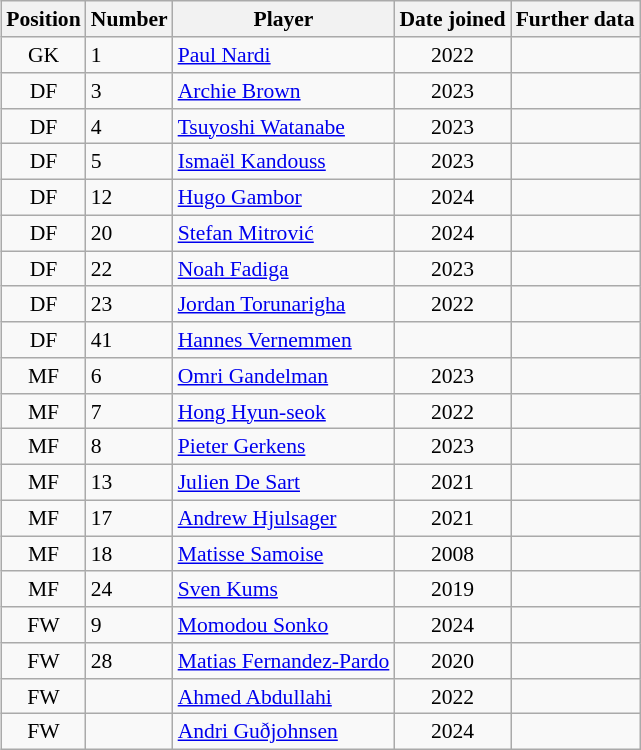<table>
<tr valign=top style="font-size:90%">
<td><br><table class="wikitable sortable">
<tr>
<th>Position</th>
<th>Number</th>
<th>Player</th>
<th>Date joined</th>
<th>Further data</th>
</tr>
<tr>
<td align="center">GK</td>
<td>1</td>
<td> <a href='#'>Paul Nardi</a></td>
<td align="center">2022</td>
<td></td>
</tr>
<tr>
<td align="center">DF</td>
<td>3</td>
<td> <a href='#'>Archie Brown</a></td>
<td align="center">2023</td>
<td></td>
</tr>
<tr>
<td align="center">DF</td>
<td>4</td>
<td> <a href='#'>Tsuyoshi Watanabe</a></td>
<td align="center">2023</td>
<td></td>
</tr>
<tr>
<td align="center">DF</td>
<td>5</td>
<td> <a href='#'>Ismaël Kandouss</a></td>
<td align="center">2023</td>
<td></td>
</tr>
<tr>
<td align="center">DF</td>
<td>12</td>
<td> <a href='#'>Hugo Gambor</a></td>
<td align="center">2024</td>
<td></td>
</tr>
<tr>
<td align="center">DF</td>
<td>20</td>
<td> <a href='#'>Stefan Mitrović</a></td>
<td align="center">2024</td>
<td></td>
</tr>
<tr>
<td align="center">DF</td>
<td>22</td>
<td> <a href='#'>Noah Fadiga</a></td>
<td align="center">2023</td>
<td></td>
</tr>
<tr>
<td align="center">DF</td>
<td>23</td>
<td> <a href='#'>Jordan Torunarigha</a></td>
<td align="center">2022</td>
<td></td>
</tr>
<tr>
<td align="center">DF</td>
<td>41</td>
<td> <a href='#'>Hannes Vernemmen</a></td>
<td align="center"></td>
<td></td>
</tr>
<tr>
<td align="center">MF</td>
<td>6</td>
<td> <a href='#'>Omri Gandelman</a></td>
<td align="center">2023</td>
<td></td>
</tr>
<tr>
<td align="center">MF</td>
<td>7</td>
<td> <a href='#'>Hong Hyun-seok</a></td>
<td align="center">2022</td>
<td></td>
</tr>
<tr>
<td align="center">MF</td>
<td>8</td>
<td> <a href='#'>Pieter Gerkens</a></td>
<td align="center">2023</td>
<td></td>
</tr>
<tr>
<td align="center">MF</td>
<td>13</td>
<td> <a href='#'>Julien De Sart</a></td>
<td align="center">2021</td>
<td></td>
</tr>
<tr>
<td align="center">MF</td>
<td>17</td>
<td> <a href='#'>Andrew Hjulsager</a></td>
<td align="center">2021</td>
<td></td>
</tr>
<tr>
<td align="center">MF</td>
<td>18</td>
<td> <a href='#'>Matisse Samoise</a></td>
<td align="center">2008</td>
<td></td>
</tr>
<tr>
<td align="center">MF</td>
<td>24</td>
<td> <a href='#'>Sven Kums</a></td>
<td align="center">2019</td>
<td></td>
</tr>
<tr>
<td align="center">FW</td>
<td>9</td>
<td> <a href='#'>Momodou Sonko</a></td>
<td align="center">2024</td>
<td></td>
</tr>
<tr>
<td align="center">FW</td>
<td>28</td>
<td> <a href='#'>Matias Fernandez-Pardo</a></td>
<td align="center">2020</td>
<td></td>
</tr>
<tr>
<td align="center">FW</td>
<td></td>
<td> <a href='#'>Ahmed Abdullahi</a></td>
<td align="center">2022</td>
<td></td>
</tr>
<tr>
<td align="center">FW</td>
<td></td>
<td> <a href='#'>Andri Guðjohnsen</a></td>
<td align="center">2024</td>
<td></td>
</tr>
</table>
</td>
</tr>
</table>
